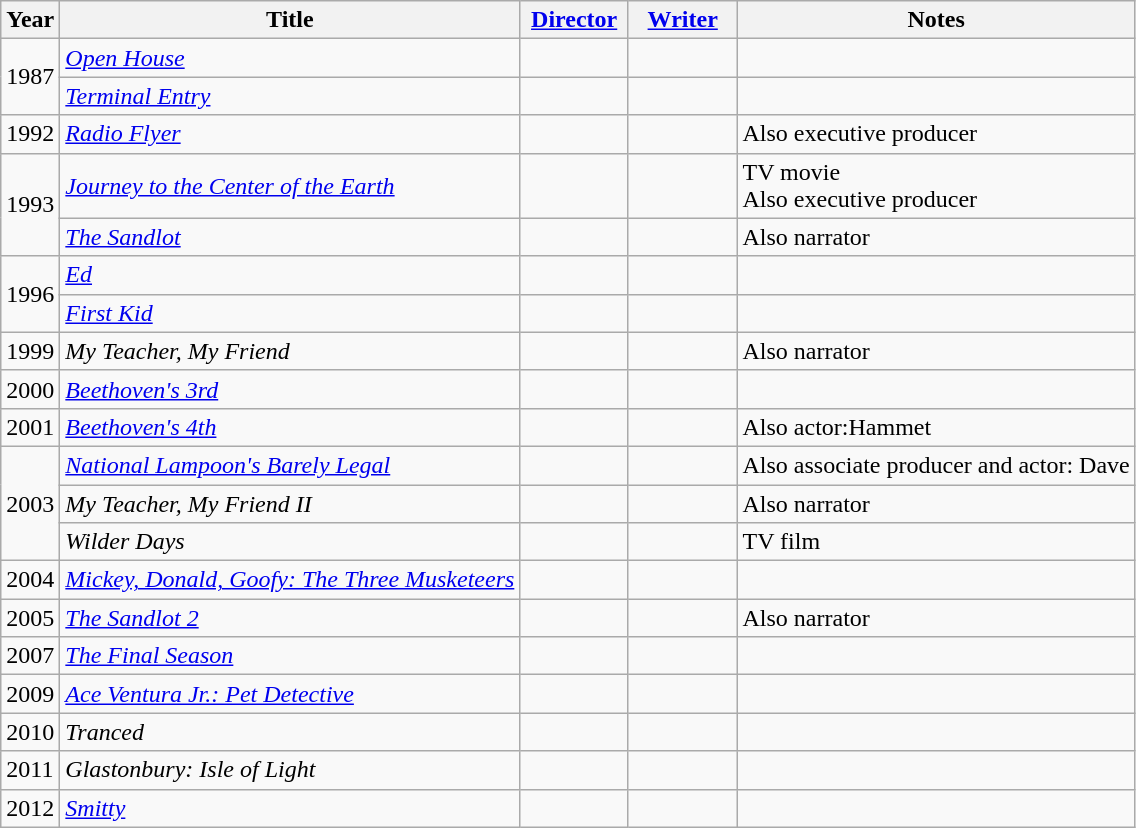<table class="wikitable plainrowheaders sortable" style="margin-right: 0;">
<tr>
<th scope="col">Year</th>
<th scope="col">Title</th>
<th scope="col" width="65"><a href='#'>Director</a></th>
<th scope="col" width="65"><a href='#'>Writer</a></th>
<th scope="col" class="unsortable">Notes</th>
</tr>
<tr>
<td rowspan=2>1987</td>
<td><em><a href='#'>Open House</a></em></td>
<td></td>
<td></td>
<td></td>
</tr>
<tr>
<td><em><a href='#'>Terminal Entry</a></em></td>
<td></td>
<td></td>
<td></td>
</tr>
<tr>
<td>1992</td>
<td><em><a href='#'>Radio Flyer</a></em></td>
<td></td>
<td></td>
<td>Also executive producer</td>
</tr>
<tr>
<td rowspan=2>1993</td>
<td><em><a href='#'>Journey to the Center of the Earth</a></em></td>
<td></td>
<td></td>
<td>TV movie<br>Also executive producer</td>
</tr>
<tr>
<td><em><a href='#'>The Sandlot</a></em></td>
<td></td>
<td></td>
<td>Also narrator</td>
</tr>
<tr>
<td rowspan=2>1996</td>
<td><em><a href='#'>Ed</a></em></td>
<td></td>
<td></td>
<td></td>
</tr>
<tr>
<td><em><a href='#'>First Kid</a></em></td>
<td></td>
<td></td>
<td></td>
</tr>
<tr>
<td>1999</td>
<td><em>My Teacher, My Friend</em></td>
<td></td>
<td></td>
<td>Also narrator</td>
</tr>
<tr>
<td>2000</td>
<td><em><a href='#'>Beethoven's 3rd</a></em></td>
<td></td>
<td></td>
<td></td>
</tr>
<tr>
<td>2001</td>
<td><em><a href='#'>Beethoven's 4th</a></em></td>
<td></td>
<td></td>
<td>Also actor:Hammet</td>
</tr>
<tr>
<td rowspan=3>2003</td>
<td><em><a href='#'>National Lampoon's Barely Legal</a></em></td>
<td></td>
<td></td>
<td>Also associate producer and actor: Dave</td>
</tr>
<tr>
<td><em>My Teacher, My Friend II</em></td>
<td></td>
<td></td>
<td>Also narrator</td>
</tr>
<tr>
<td><em>Wilder Days</em></td>
<td></td>
<td></td>
<td>TV film</td>
</tr>
<tr>
<td>2004</td>
<td><em><a href='#'>Mickey, Donald, Goofy: The Three Musketeers</a></em></td>
<td></td>
<td></td>
<td></td>
</tr>
<tr>
<td>2005</td>
<td><em><a href='#'>The Sandlot 2</a></em></td>
<td></td>
<td></td>
<td>Also narrator</td>
</tr>
<tr>
<td>2007</td>
<td><em><a href='#'>The Final Season</a></em></td>
<td></td>
<td></td>
<td></td>
</tr>
<tr>
<td>2009</td>
<td><em><a href='#'>Ace Ventura Jr.: Pet Detective</a></em></td>
<td></td>
<td></td>
<td></td>
</tr>
<tr>
<td>2010</td>
<td><em>Tranced</em></td>
<td></td>
<td></td>
<td></td>
</tr>
<tr>
<td>2011</td>
<td><em>Glastonbury: Isle of Light</em></td>
<td></td>
<td></td>
<td></td>
</tr>
<tr>
<td>2012</td>
<td><em><a href='#'>Smitty</a></em></td>
<td></td>
<td></td>
<td></td>
</tr>
</table>
